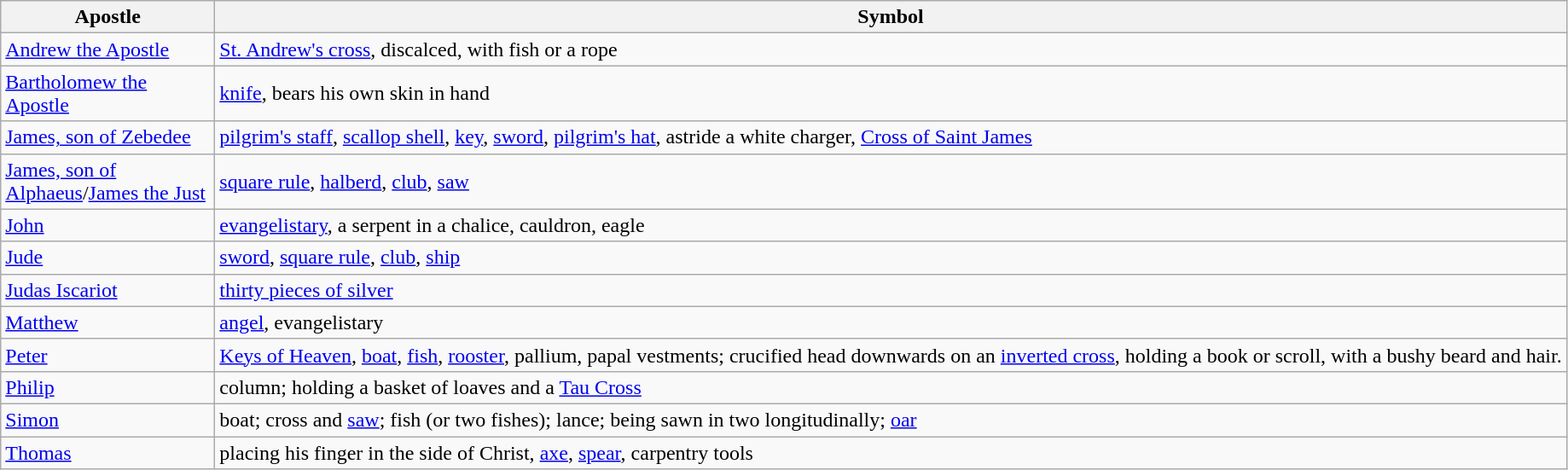<table class="wikitable">
<tr>
<th scope="col" style="width: 10em;">Apostle</th>
<th scope="col">Symbol</th>
</tr>
<tr>
<td><a href='#'>Andrew the Apostle</a></td>
<td><a href='#'>St. Andrew's cross</a>, discalced, with fish or a rope</td>
</tr>
<tr>
<td><a href='#'>Bartholomew the Apostle</a></td>
<td><a href='#'>knife</a>, bears his own skin in hand</td>
</tr>
<tr>
<td><a href='#'>James, son of Zebedee</a></td>
<td><a href='#'>pilgrim's staff</a>, <a href='#'>scallop shell</a>, <a href='#'>key</a>, <a href='#'>sword</a>, <a href='#'>pilgrim's hat</a>, astride a white charger, <a href='#'>Cross of Saint James</a></td>
</tr>
<tr>
<td><a href='#'>James, son of Alphaeus</a>/<a href='#'>James the Just</a></td>
<td><a href='#'>square rule</a>, <a href='#'>halberd</a>, <a href='#'>club</a>, <a href='#'>saw</a></td>
</tr>
<tr>
<td><a href='#'>John</a></td>
<td><a href='#'>evangelistary</a>, a serpent in a chalice, cauldron, eagle</td>
</tr>
<tr>
<td><a href='#'>Jude</a></td>
<td><a href='#'>sword</a>, <a href='#'>square rule</a>, <a href='#'>club</a>, <a href='#'>ship</a></td>
</tr>
<tr>
<td><a href='#'>Judas Iscariot</a></td>
<td><a href='#'>thirty pieces of silver</a></td>
</tr>
<tr>
<td><a href='#'>Matthew</a></td>
<td><a href='#'>angel</a>, evangelistary</td>
</tr>
<tr>
<td><a href='#'>Peter</a></td>
<td><a href='#'>Keys of Heaven</a>, <a href='#'>boat</a>, <a href='#'>fish</a>, <a href='#'>rooster</a>, pallium, papal vestments; crucified head downwards on an <a href='#'>inverted cross</a>, holding a book or scroll, with a bushy beard and hair.</td>
</tr>
<tr>
<td><a href='#'>Philip</a></td>
<td>column; holding a basket of loaves and a <a href='#'>Tau Cross</a></td>
</tr>
<tr>
<td><a href='#'>Simon</a></td>
<td>boat; cross and <a href='#'>saw</a>; fish (or two fishes); lance; being sawn in two longitudinally; <a href='#'>oar</a></td>
</tr>
<tr>
<td><a href='#'>Thomas</a></td>
<td>placing his finger in the side of Christ, <a href='#'>axe</a>, <a href='#'>spear</a>, carpentry tools </td>
</tr>
</table>
